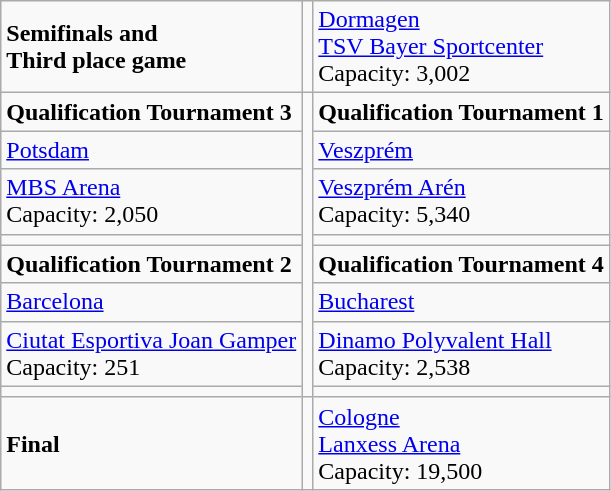<table class="wikitable">
<tr>
<td><strong>Semifinals and<br>Third place game</strong> </td>
<td style="text-align:center"></td>
<td><a href='#'>Dormagen</a><br><a href='#'>TSV Bayer Sportcenter</a><br>Capacity: 3,002</td>
</tr>
<tr>
<td><strong>Qualification Tournament 3</strong> </td>
<td rowspan=8"></td>
<td><strong>Qualification Tournament 1</strong> </td>
</tr>
<tr>
<td><a href='#'>Potsdam</a></td>
<td><a href='#'>Veszprém</a></td>
</tr>
<tr>
<td><a href='#'>MBS Arena</a><br>Capacity: 2,050</td>
<td><a href='#'>Veszprém Arén</a><br>Capacity: 5,340</td>
</tr>
<tr>
<td></td>
<td></td>
</tr>
<tr>
<td><strong>Qualification Tournament 2</strong> </td>
<td><strong>Qualification Tournament 4</strong> </td>
</tr>
<tr>
<td><a href='#'>Barcelona</a></td>
<td><a href='#'>Bucharest</a></td>
</tr>
<tr>
<td><a href='#'>Ciutat Esportiva Joan Gamper</a><br>Capacity: 251</td>
<td><a href='#'>Dinamo Polyvalent Hall</a><br>Capacity: 2,538</td>
</tr>
<tr>
<td></td>
<td></td>
</tr>
<tr>
<td><strong>Final</strong> </td>
<td style="text-align:center"></td>
<td><a href='#'>Cologne</a><br><a href='#'>Lanxess Arena</a><br>Capacity: 19,500</td>
</tr>
</table>
